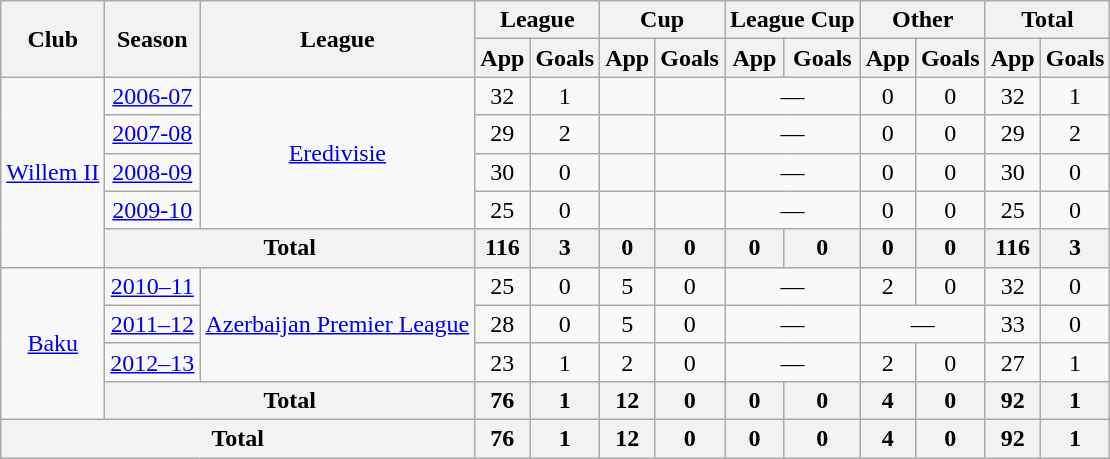<table class="wikitable" style="text-align: center">
<tr>
<th rowspan=2>Club</th>
<th rowspan=2>Season</th>
<th rowspan=2>League</th>
<th colspan=2>League</th>
<th colspan=2>Cup</th>
<th colspan=2>League Cup</th>
<th colspan=2>Other</th>
<th colspan=3>Total</th>
</tr>
<tr>
<th>App</th>
<th>Goals</th>
<th>App</th>
<th>Goals</th>
<th>App</th>
<th>Goals</th>
<th>App</th>
<th>Goals</th>
<th>App</th>
<th>Goals</th>
</tr>
<tr>
<td rowspan=5><a href='#'>Willem II</a></td>
<td><a href='#'>2006-07</a></td>
<td rowspan=4><a href='#'>Eredivisie</a></td>
<td>32</td>
<td>1</td>
<td></td>
<td></td>
<td colspan=2>—</td>
<td>0</td>
<td>0</td>
<td>32</td>
<td>1</td>
</tr>
<tr>
<td><a href='#'>2007-08</a></td>
<td>29</td>
<td>2</td>
<td></td>
<td></td>
<td colspan=2>—</td>
<td>0</td>
<td>0</td>
<td>29</td>
<td>2</td>
</tr>
<tr>
<td><a href='#'>2008-09</a></td>
<td>30</td>
<td>0</td>
<td></td>
<td></td>
<td colspan=2>—</td>
<td>0</td>
<td>0</td>
<td>30</td>
<td>0</td>
</tr>
<tr>
<td><a href='#'>2009-10</a></td>
<td>25</td>
<td>0</td>
<td></td>
<td></td>
<td colspan=2>—</td>
<td>0</td>
<td>0</td>
<td>25</td>
<td>0</td>
</tr>
<tr>
<th colspan=2>Total</th>
<th>116</th>
<th>3</th>
<th>0</th>
<th>0</th>
<th>0</th>
<th>0</th>
<th>0</th>
<th>0</th>
<th>116</th>
<th>3</th>
</tr>
<tr>
<td rowspan=4><a href='#'>Baku</a></td>
<td><a href='#'>2010–11</a></td>
<td rowspan=3><a href='#'>Azerbaijan Premier League</a></td>
<td>25</td>
<td>0</td>
<td>5</td>
<td>0</td>
<td colspan=2>—</td>
<td>2</td>
<td>0</td>
<td>32</td>
<td>0</td>
</tr>
<tr>
<td><a href='#'>2011–12</a></td>
<td>28</td>
<td>0</td>
<td>5</td>
<td>0</td>
<td colspan=2>—</td>
<td colspan=2>—</td>
<td>33</td>
<td>0</td>
</tr>
<tr>
<td><a href='#'>2012–13</a></td>
<td>23</td>
<td>1</td>
<td>2</td>
<td>0</td>
<td colspan=2>—</td>
<td>2</td>
<td>0</td>
<td>27</td>
<td>1</td>
</tr>
<tr>
<th colspan=2>Total</th>
<th>76</th>
<th>1</th>
<th>12</th>
<th>0</th>
<th>0</th>
<th>0</th>
<th>4</th>
<th>0</th>
<th>92</th>
<th>1</th>
</tr>
<tr>
<th colspan=3>Total</th>
<th>76</th>
<th>1</th>
<th>12</th>
<th>0</th>
<th>0</th>
<th>0</th>
<th>4</th>
<th>0</th>
<th>92</th>
<th>1</th>
</tr>
</table>
